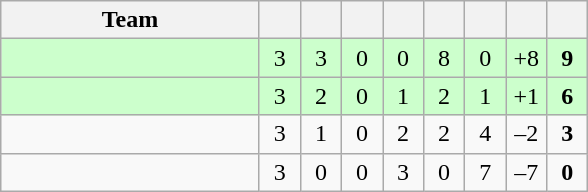<table class="wikitable" style="text-align:center;">
<tr>
<th width="165">Team</th>
<th width="20"></th>
<th width="20"></th>
<th width="20"></th>
<th width="20"></th>
<th width="20"></th>
<th width="20"></th>
<th width="20"></th>
<th width="20"><br></th>
</tr>
<tr align=center bgcolor="ccffcc">
<td style="text-align:left;"></td>
<td>3</td>
<td>3</td>
<td>0</td>
<td>0</td>
<td>8</td>
<td>0</td>
<td>+8</td>
<td><strong>9</strong></td>
</tr>
<tr align=center bgcolor="ccffcc">
<td style="text-align:left;"></td>
<td>3</td>
<td>2</td>
<td>0</td>
<td>1</td>
<td>2</td>
<td>1</td>
<td>+1</td>
<td><strong>6</strong></td>
</tr>
<tr>
<td style="text-align:left;"></td>
<td>3</td>
<td>1</td>
<td>0</td>
<td>2</td>
<td>2</td>
<td>4</td>
<td>–2</td>
<td><strong>3</strong></td>
</tr>
<tr>
<td style="text-align:left;"></td>
<td>3</td>
<td>0</td>
<td>0</td>
<td>3</td>
<td>0</td>
<td>7</td>
<td>–7</td>
<td><strong>0</strong></td>
</tr>
</table>
